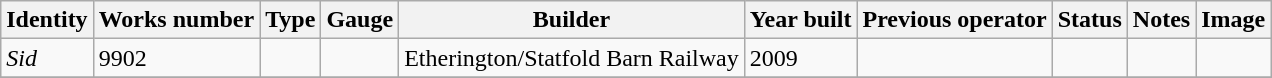<table class="wikitable sortable">
<tr>
<th>Identity</th>
<th>Works number</th>
<th>Type</th>
<th>Gauge</th>
<th>Builder</th>
<th>Year built</th>
<th>Previous operator</th>
<th>Status</th>
<th>Notes</th>
<th>Image</th>
</tr>
<tr>
<td><em>Sid</em></td>
<td>9902</td>
<td></td>
<td></td>
<td>Etherington/Statfold Barn Railway</td>
<td>2009</td>
<td></td>
<td></td>
<td></td>
<td></td>
</tr>
<tr>
</tr>
</table>
